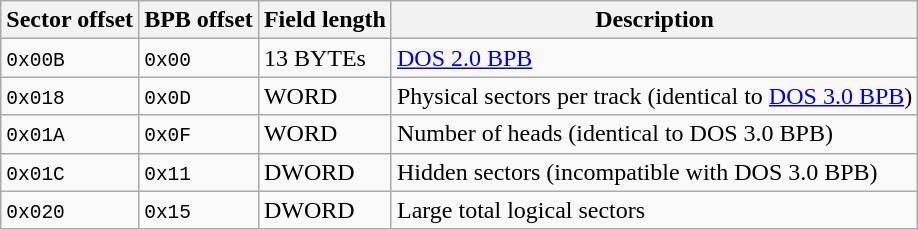<table class="wikitable">
<tr>
<th>Sector offset</th>
<th>BPB offset</th>
<th>Field length</th>
<th>Description</th>
</tr>
<tr>
<td><code>0x00B</code></td>
<td><code>0x00</code></td>
<td>13 BYTEs</td>
<td><a href='#'>DOS 2.0 BPB</a></td>
</tr>
<tr>
<td><code>0x018</code></td>
<td><code>0x0D</code></td>
<td>WORD</td>
<td>Physical sectors per track (identical to <a href='#'>DOS 3.0 BPB</a>)</td>
</tr>
<tr>
<td><code>0x01A</code></td>
<td><code>0x0F</code></td>
<td>WORD</td>
<td>Number of heads (identical to DOS 3.0 BPB)</td>
</tr>
<tr>
<td><code>0x01C</code></td>
<td><code>0x11</code></td>
<td>DWORD</td>
<td>Hidden sectors (incompatible with DOS 3.0 BPB)</td>
</tr>
<tr>
<td><code>0x020</code></td>
<td><code>0x15</code></td>
<td>DWORD</td>
<td>Large total logical sectors</td>
</tr>
</table>
